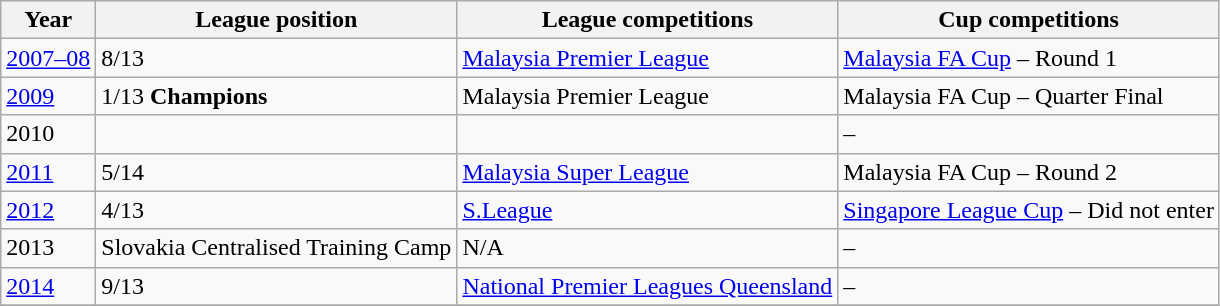<table class="wikitable float-right">
<tr>
<th>Year</th>
<th>League position</th>
<th>League competitions</th>
<th>Cup competitions</th>
</tr>
<tr>
<td valign="middle" align="centre"><a href='#'>2007–08</a></td>
<td valign="middle" align="centre">8/13</td>
<td valign="middle" align="centre"><a href='#'>Malaysia Premier League</a></td>
<td valign="middle" align="centre"><a href='#'>Malaysia FA Cup</a> – Round 1</td>
</tr>
<tr>
<td valign="middle" align="centre"><a href='#'>2009</a></td>
<td valign="middle" align="centre">1/13 <strong>Champions</strong></td>
<td valign="middle" align="centre">Malaysia Premier League</td>
<td valign="middle" align="centre">Malaysia FA Cup – Quarter Final</td>
</tr>
<tr>
<td valign="middle" align="centre">2010</td>
<td valign="middle" align="centre"></td>
<td valign="middle" align="centre"></td>
<td valign="middle" align="centre">–</td>
</tr>
<tr>
<td valign="middle" align="centre"><a href='#'>2011</a></td>
<td valign="middle" align="centre">5/14</td>
<td valign="middle" align="centre"><a href='#'>Malaysia Super League</a></td>
<td valign="middle" align="centre">Malaysia FA Cup – Round 2</td>
</tr>
<tr>
<td valign="middle" align="centre"><a href='#'>2012</a></td>
<td valign="middle" align="centre">4/13</td>
<td valign="middle" align="centre"><a href='#'>S.League</a></td>
<td valign="middle" align="centre"><a href='#'>Singapore League Cup</a> – Did not enter</td>
</tr>
<tr>
<td valign="middle" align="centre">2013</td>
<td valign="middle" align="centre">Slovakia Centralised Training Camp</td>
<td valign="middle" align="centre">N/A</td>
<td valign="middle" align="centre">–</td>
</tr>
<tr>
<td valign="middle" align="centre"><a href='#'>2014</a></td>
<td valign="middle" align="centre">9/13</td>
<td valign="middle" align="centre"><a href='#'>National Premier Leagues Queensland</a></td>
<td valign="middle" align="centre">–</td>
</tr>
<tr>
</tr>
</table>
